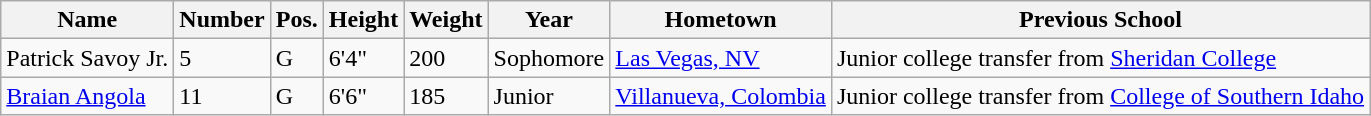<table class="wikitable sortable" border="1">
<tr>
<th>Name</th>
<th>Number</th>
<th>Pos.</th>
<th>Height</th>
<th>Weight</th>
<th>Year</th>
<th>Hometown</th>
<th class="unsortable">Previous School</th>
</tr>
<tr>
<td>Patrick Savoy Jr.</td>
<td>5</td>
<td>G</td>
<td>6'4"</td>
<td>200</td>
<td>Sophomore</td>
<td><a href='#'>Las Vegas, NV</a></td>
<td>Junior college transfer from <a href='#'>Sheridan College</a></td>
</tr>
<tr>
<td><a href='#'>Braian Angola</a></td>
<td>11</td>
<td>G</td>
<td>6'6"</td>
<td>185</td>
<td>Junior</td>
<td><a href='#'>Villanueva, Colombia</a></td>
<td>Junior college transfer from <a href='#'>College of Southern Idaho</a></td>
</tr>
</table>
